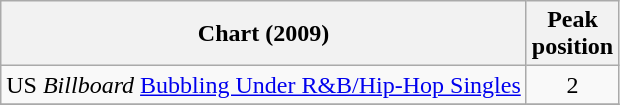<table class="wikitable sortable">
<tr>
<th align="left">Chart (2009)</th>
<th style="text-align:center;">Peak<br>position</th>
</tr>
<tr>
<td>US <em>Billboard</em> <a href='#'>Bubbling Under R&B/Hip-Hop Singles</a></td>
<td style="text-align:center;">2</td>
</tr>
<tr>
</tr>
</table>
